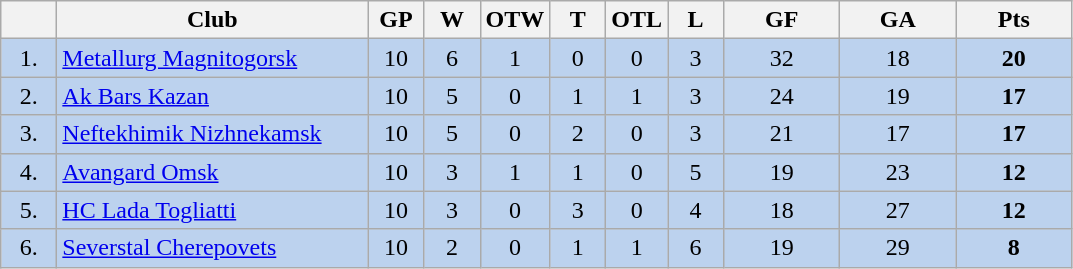<table class="wikitable">
<tr>
<th width="30"></th>
<th width="200">Club</th>
<th width="30">GP</th>
<th width="30">W</th>
<th width="30">OTW</th>
<th width="30">T</th>
<th width="30">OTL</th>
<th width="30">L</th>
<th width="70">GF</th>
<th width="70">GA</th>
<th width="70">Pts</th>
</tr>
<tr bgcolor="#BCD2EE" align="center">
<td>1.</td>
<td align="left"><a href='#'>Metallurg Magnitogorsk</a></td>
<td>10</td>
<td>6</td>
<td>1</td>
<td>0</td>
<td>0</td>
<td>3</td>
<td>32</td>
<td>18</td>
<td><strong>20</strong></td>
</tr>
<tr bgcolor="#BCD2EE" align="center">
<td>2.</td>
<td align="left"><a href='#'>Ak Bars Kazan</a></td>
<td>10</td>
<td>5</td>
<td>0</td>
<td>1</td>
<td>1</td>
<td>3</td>
<td>24</td>
<td>19</td>
<td><strong>17</strong></td>
</tr>
<tr bgcolor="#BCD2EE" align="center">
<td>3.</td>
<td align="left"><a href='#'>Neftekhimik Nizhnekamsk</a></td>
<td>10</td>
<td>5</td>
<td>0</td>
<td>2</td>
<td>0</td>
<td>3</td>
<td>21</td>
<td>17</td>
<td><strong>17</strong></td>
</tr>
<tr bgcolor="#BCD2EE" align="center">
<td>4.</td>
<td align="left"><a href='#'>Avangard Omsk</a></td>
<td>10</td>
<td>3</td>
<td>1</td>
<td>1</td>
<td>0</td>
<td>5</td>
<td>19</td>
<td>23</td>
<td><strong>12</strong></td>
</tr>
<tr bgcolor="#BCD2EE" align="center">
<td>5.</td>
<td align="left"><a href='#'>HC Lada Togliatti</a></td>
<td>10</td>
<td>3</td>
<td>0</td>
<td>3</td>
<td>0</td>
<td>4</td>
<td>18</td>
<td>27</td>
<td><strong>12</strong></td>
</tr>
<tr bgcolor="#BCD2EE" align="center">
<td>6.</td>
<td align="left"><a href='#'>Severstal Cherepovets</a></td>
<td>10</td>
<td>2</td>
<td>0</td>
<td>1</td>
<td>1</td>
<td>6</td>
<td>19</td>
<td>29</td>
<td><strong>8</strong></td>
</tr>
</table>
